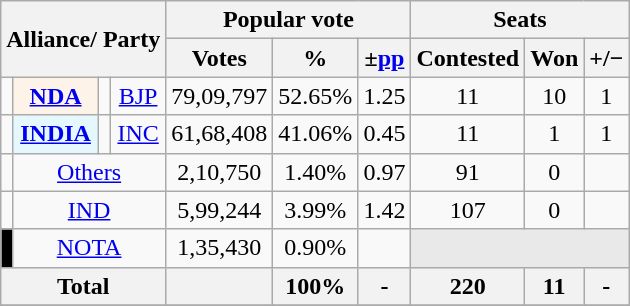<table class="wikitable sortable" style="text-align:center;">
<tr>
<th colspan="4" rowspan="2">Alliance/ Party</th>
<th colspan="3">Popular vote</th>
<th colspan="3">Seats</th>
</tr>
<tr>
<th>Votes</th>
<th>%</th>
<th>±<a href='#'>pp</a></th>
<th>Contested</th>
<th>Won</th>
<th><strong>+/−</strong></th>
</tr>
<tr>
<td></td>
<th style="background:#fef3e8"><a href='#'>NDA</a></th>
<td></td>
<td><a href='#'>BJP</a></td>
<td>79,09,797</td>
<td>52.65%</td>
<td> 1.25</td>
<td>11</td>
<td>10</td>
<td> 1</td>
</tr>
<tr>
<td></td>
<th style="background:#E5F8FF"><a href='#'>INDIA</a></th>
<td></td>
<td><a href='#'>INC</a></td>
<td>61,68,408</td>
<td>41.06%</td>
<td> 0.45</td>
<td>11</td>
<td>1</td>
<td> 1</td>
</tr>
<tr>
<td></td>
<td colspan="3"><a href='#'>Others</a></td>
<td>2,10,750</td>
<td>1.40%</td>
<td> 0.97</td>
<td>91</td>
<td>0</td>
<td></td>
</tr>
<tr>
<td></td>
<td colspan="3"><a href='#'>IND</a></td>
<td>5,99,244</td>
<td>3.99%</td>
<td> 1.42</td>
<td>107</td>
<td>0</td>
<td></td>
</tr>
<tr>
<td bgcolor="Black"></td>
<td colspan="3"><a href='#'>NOTA</a></td>
<td>1,35,430</td>
<td>0.90%</td>
<td></td>
<th colspan="3" style="background-color:#E9E9E9"></th>
</tr>
<tr>
<th colspan="4">Total</th>
<th></th>
<th>100%</th>
<th>-</th>
<th>220</th>
<th>11</th>
<th>-</th>
</tr>
<tr>
</tr>
</table>
